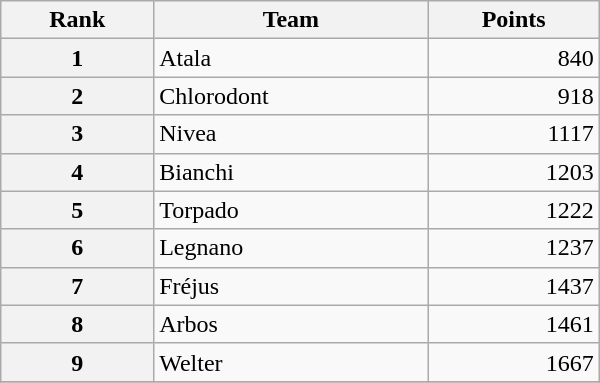<table class="wikitable" style="width:25em;margin-bottom:0;">
<tr>
<th>Rank</th>
<th>Team</th>
<th>Points</th>
</tr>
<tr>
<th style="text-align:center">1</th>
<td>Atala</td>
<td align="right">840</td>
</tr>
<tr>
<th style="text-align:center">2</th>
<td>Chlorodont</td>
<td align="right">918</td>
</tr>
<tr>
<th style="text-align:center">3</th>
<td>Nivea</td>
<td align="right">1117</td>
</tr>
<tr>
<th style="text-align:center">4</th>
<td>Bianchi</td>
<td align="right">1203</td>
</tr>
<tr>
<th style="text-align:center">5</th>
<td>Torpado</td>
<td align="right">1222</td>
</tr>
<tr>
<th style="text-align:center">6</th>
<td>Legnano</td>
<td align="right">1237</td>
</tr>
<tr>
<th style="text-align:center">7</th>
<td>Fréjus</td>
<td align="right">1437</td>
</tr>
<tr>
<th style="text-align:center">8</th>
<td>Arbos</td>
<td align="right">1461</td>
</tr>
<tr>
<th style="text-align:center">9</th>
<td>Welter</td>
<td align="right">1667</td>
</tr>
<tr>
</tr>
</table>
